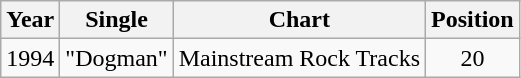<table class="wikitable">
<tr>
<th>Year</th>
<th>Single</th>
<th>Chart</th>
<th>Position</th>
</tr>
<tr>
<td>1994</td>
<td>"Dogman"</td>
<td>Mainstream Rock Tracks</td>
<td align="center">20</td>
</tr>
</table>
